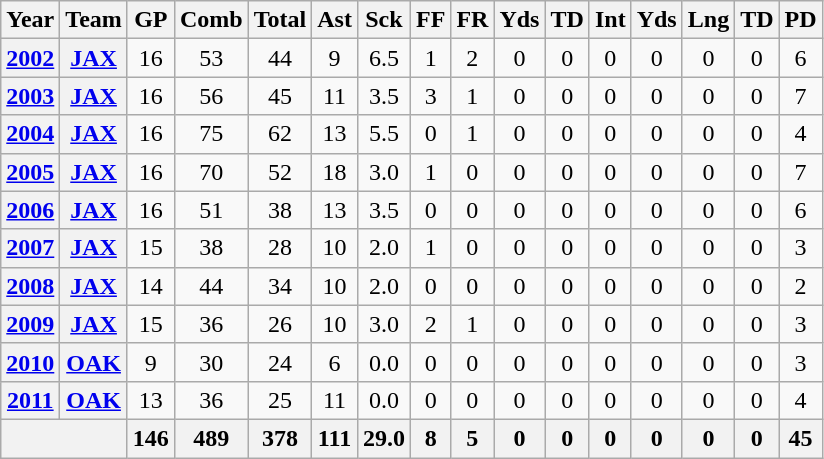<table class="wikitable" style="text-align:center;">
<tr>
<th>Year</th>
<th>Team</th>
<th>GP</th>
<th>Comb</th>
<th>Total</th>
<th>Ast</th>
<th>Sck</th>
<th>FF</th>
<th>FR</th>
<th>Yds</th>
<th>TD</th>
<th>Int</th>
<th>Yds</th>
<th>Lng</th>
<th>TD</th>
<th>PD</th>
</tr>
<tr>
<th><a href='#'>2002</a></th>
<th><a href='#'>JAX</a></th>
<td>16</td>
<td>53</td>
<td>44</td>
<td>9</td>
<td>6.5</td>
<td>1</td>
<td>2</td>
<td>0</td>
<td>0</td>
<td>0</td>
<td>0</td>
<td>0</td>
<td>0</td>
<td>6</td>
</tr>
<tr>
<th><a href='#'>2003</a></th>
<th><a href='#'>JAX</a></th>
<td>16</td>
<td>56</td>
<td>45</td>
<td>11</td>
<td>3.5</td>
<td>3</td>
<td>1</td>
<td>0</td>
<td>0</td>
<td>0</td>
<td>0</td>
<td>0</td>
<td>0</td>
<td>7</td>
</tr>
<tr>
<th><a href='#'>2004</a></th>
<th><a href='#'>JAX</a></th>
<td>16</td>
<td>75</td>
<td>62</td>
<td>13</td>
<td>5.5</td>
<td>0</td>
<td>1</td>
<td>0</td>
<td>0</td>
<td>0</td>
<td>0</td>
<td>0</td>
<td>0</td>
<td>4</td>
</tr>
<tr>
<th><a href='#'>2005</a></th>
<th><a href='#'>JAX</a></th>
<td>16</td>
<td>70</td>
<td>52</td>
<td>18</td>
<td>3.0</td>
<td>1</td>
<td>0</td>
<td>0</td>
<td>0</td>
<td>0</td>
<td>0</td>
<td>0</td>
<td>0</td>
<td>7</td>
</tr>
<tr>
<th><a href='#'>2006</a></th>
<th><a href='#'>JAX</a></th>
<td>16</td>
<td>51</td>
<td>38</td>
<td>13</td>
<td>3.5</td>
<td>0</td>
<td>0</td>
<td>0</td>
<td>0</td>
<td>0</td>
<td>0</td>
<td>0</td>
<td>0</td>
<td>6</td>
</tr>
<tr>
<th><a href='#'>2007</a></th>
<th><a href='#'>JAX</a></th>
<td>15</td>
<td>38</td>
<td>28</td>
<td>10</td>
<td>2.0</td>
<td>1</td>
<td>0</td>
<td>0</td>
<td>0</td>
<td>0</td>
<td>0</td>
<td>0</td>
<td>0</td>
<td>3</td>
</tr>
<tr>
<th><a href='#'>2008</a></th>
<th><a href='#'>JAX</a></th>
<td>14</td>
<td>44</td>
<td>34</td>
<td>10</td>
<td>2.0</td>
<td>0</td>
<td>0</td>
<td>0</td>
<td>0</td>
<td>0</td>
<td>0</td>
<td>0</td>
<td>0</td>
<td>2</td>
</tr>
<tr>
<th><a href='#'>2009</a></th>
<th><a href='#'>JAX</a></th>
<td>15</td>
<td>36</td>
<td>26</td>
<td>10</td>
<td>3.0</td>
<td>2</td>
<td>1</td>
<td>0</td>
<td>0</td>
<td>0</td>
<td>0</td>
<td>0</td>
<td>0</td>
<td>3</td>
</tr>
<tr>
<th><a href='#'>2010</a></th>
<th><a href='#'>OAK</a></th>
<td>9</td>
<td>30</td>
<td>24</td>
<td>6</td>
<td>0.0</td>
<td>0</td>
<td>0</td>
<td>0</td>
<td>0</td>
<td>0</td>
<td>0</td>
<td>0</td>
<td>0</td>
<td>3</td>
</tr>
<tr>
<th><a href='#'>2011</a></th>
<th><a href='#'>OAK</a></th>
<td>13</td>
<td>36</td>
<td>25</td>
<td>11</td>
<td>0.0</td>
<td>0</td>
<td>0</td>
<td>0</td>
<td>0</td>
<td>0</td>
<td>0</td>
<td>0</td>
<td>0</td>
<td>4</td>
</tr>
<tr>
<th colspan="2"></th>
<th>146</th>
<th>489</th>
<th>378</th>
<th>111</th>
<th>29.0</th>
<th>8</th>
<th>5</th>
<th>0</th>
<th>0</th>
<th>0</th>
<th>0</th>
<th>0</th>
<th>0</th>
<th>45</th>
</tr>
</table>
